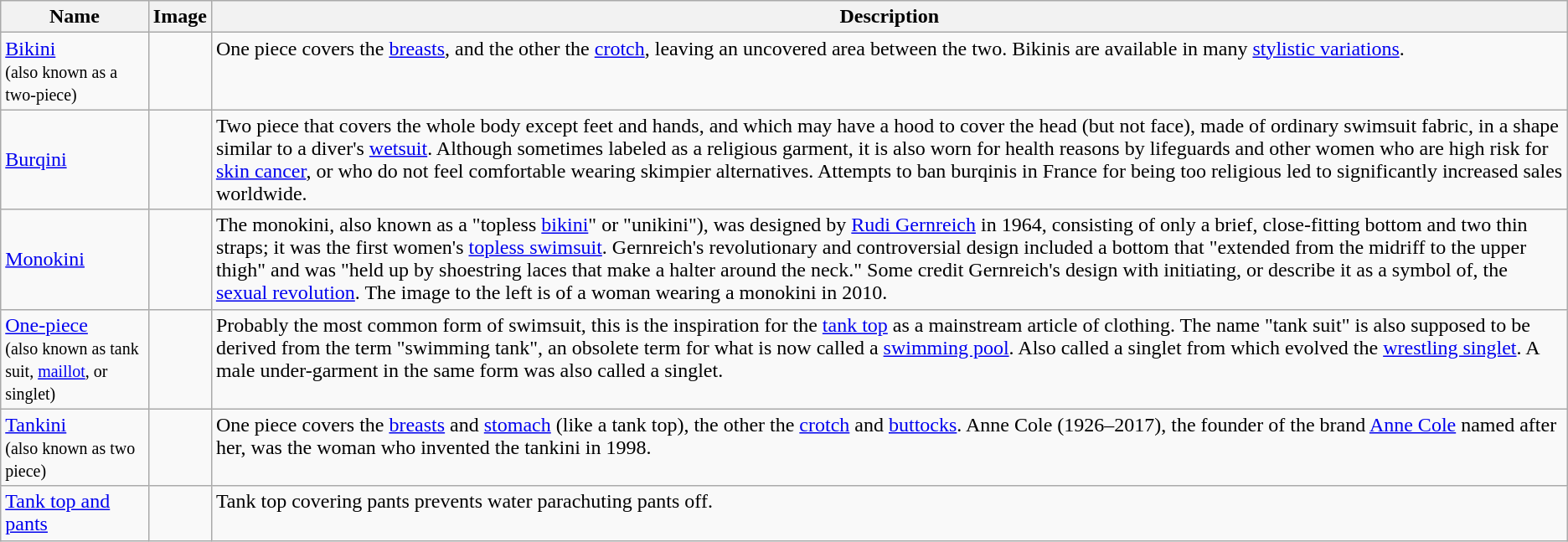<table class="wikitable">
<tr>
<th>Name</th>
<th>Image</th>
<th>Description</th>
</tr>
<tr>
<td><a href='#'>Bikini</a><br><small>(also known as a two-piece)</small></td>
<td></td>
<td valign="top">One piece covers the <a href='#'>breasts</a>, and the other the <a href='#'>crotch</a>, leaving an uncovered area between the two. Bikinis are available in many <a href='#'>stylistic variations</a>.</td>
</tr>
<tr>
<td><a href='#'>Burqini</a></td>
<td></td>
<td valign="top">Two piece that covers the whole body except feet and hands, and which may have a hood to cover the head (but not face), made of ordinary swimsuit fabric, in a shape similar to a diver's <a href='#'>wetsuit</a>.  Although sometimes labeled as a religious garment, it is also worn for health reasons by lifeguards and other women who are high risk for <a href='#'>skin cancer</a>, or who do not feel comfortable wearing skimpier alternatives.  Attempts to ban burqinis in France for being too religious led to significantly increased sales worldwide.</td>
</tr>
<tr>
<td><a href='#'>Monokini</a></td>
<td></td>
<td valign="top">The monokini, also known as a "topless <a href='#'>bikini</a>" or "unikini"), was designed by <a href='#'>Rudi Gernreich</a> in 1964, consisting of only a brief, close-fitting bottom and two thin straps; it was the first women's <a href='#'>topless swimsuit</a>. Gernreich's revolutionary and controversial design included a bottom that "extended from the midriff to the upper thigh" and was "held up by shoestring laces that make a halter around the neck." Some credit Gernreich's design with initiating, or describe it as a symbol of, the <a href='#'>sexual revolution</a>. The image to the left is of a woman wearing a monokini in 2010.</td>
</tr>
<tr>
<td><a href='#'>One-piece</a><br><small>(also known as tank suit, <a href='#'>maillot</a>, or singlet)</small></td>
<td></td>
<td valign="top">Probably the most common form of swimsuit, this is the inspiration for the <a href='#'>tank top</a> as a mainstream article of clothing. The name "tank suit" is also supposed to be derived from the term "swimming tank", an obsolete term for what is now called a <a href='#'>swimming pool</a>. Also called a singlet from which evolved the <a href='#'>wrestling singlet</a>. A male under-garment in the same form was also called a singlet.</td>
</tr>
<tr>
<td><a href='#'>Tankini</a><br><small>(also known as two piece)</small></td>
<td></td>
<td valign="top">One piece covers the <a href='#'>breasts</a> and <a href='#'>stomach</a> (like a tank top), the other the <a href='#'>crotch</a> and <a href='#'>buttocks</a>. Anne Cole (1926–2017), the founder of the brand <a href='#'>Anne Cole</a> named after her, was the woman who invented the tankini in 1998.</td>
</tr>
<tr>
<td><a href='#'>Tank top and pants</a></td>
<td></td>
<td valign="top">Tank top covering pants prevents water parachuting pants off.</td>
</tr>
</table>
